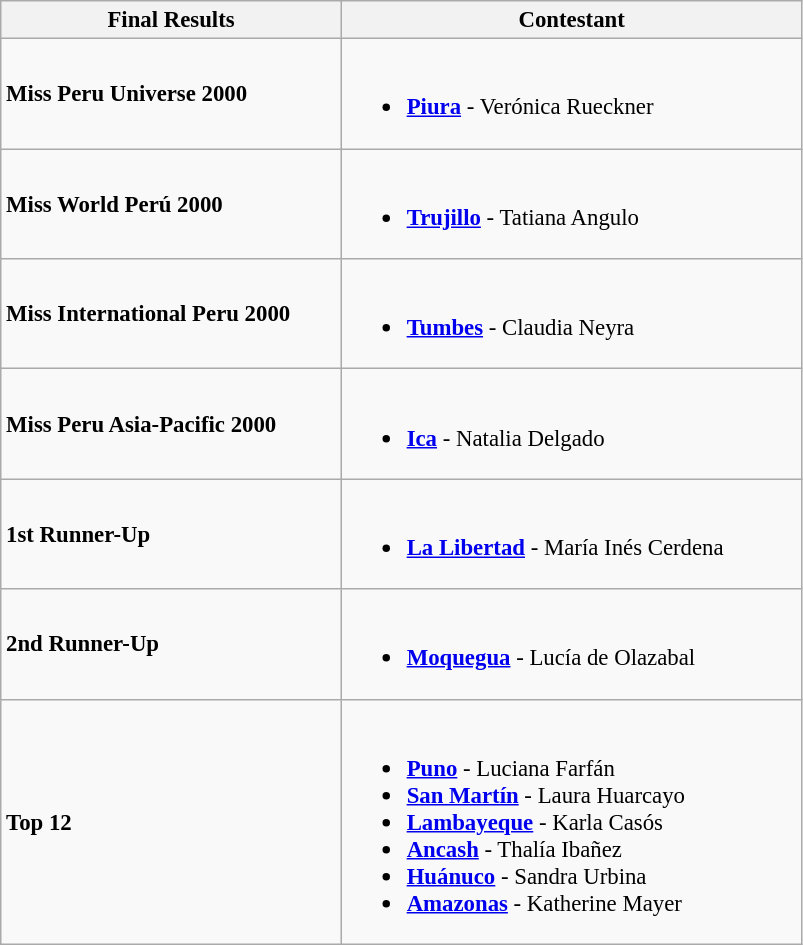<table class="wikitable sortable" style="font-size:95%;">
<tr>
<th width="220">Final Results</th>
<th width="300">Contestant</th>
</tr>
<tr>
<td><strong>Miss Peru Universe 2000</strong></td>
<td><br><ul><li> <strong><a href='#'>Piura</a></strong> - Verónica Rueckner</li></ul></td>
</tr>
<tr>
<td><strong>Miss World Perú 2000</strong></td>
<td><br><ul><li> <strong><a href='#'>Trujillo</a></strong> - Tatiana Angulo</li></ul></td>
</tr>
<tr>
<td><strong>Miss International Peru 2000</strong></td>
<td><br><ul><li> <strong><a href='#'>Tumbes</a></strong> - Claudia Neyra</li></ul></td>
</tr>
<tr>
<td><strong>Miss Peru Asia-Pacific 2000</strong></td>
<td><br><ul><li> <strong><a href='#'>Ica</a></strong> - Natalia Delgado</li></ul></td>
</tr>
<tr>
<td><strong>1st Runner-Up</strong></td>
<td><br><ul><li> <strong><a href='#'>La Libertad</a></strong> - María Inés Cerdena</li></ul></td>
</tr>
<tr>
<td><strong>2nd Runner-Up</strong></td>
<td><br><ul><li> <strong><a href='#'>Moquegua</a></strong> - Lucía de Olazabal</li></ul></td>
</tr>
<tr>
<td><strong>Top 12</strong></td>
<td><br><ul><li> <strong><a href='#'>Puno</a></strong> - Luciana Farfán</li><li> <strong><a href='#'>San Martín</a></strong> - Laura Huarcayo</li><li> <strong><a href='#'>Lambayeque</a></strong> - Karla Casós</li><li> <strong><a href='#'>Ancash</a></strong> - Thalía Ibañez</li><li> <strong><a href='#'>Huánuco</a></strong> - Sandra Urbina</li><li> <strong><a href='#'>Amazonas</a></strong> - Katherine Mayer</li></ul></td>
</tr>
</table>
